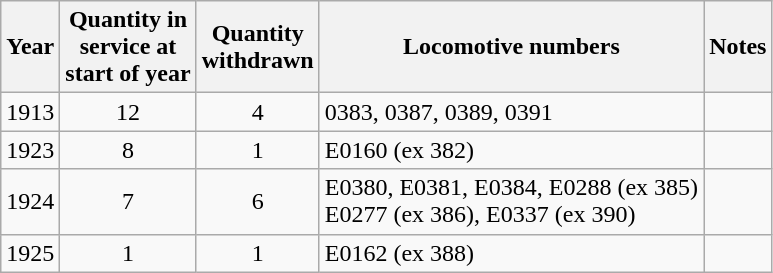<table class ="wikitable" style=text-align:center>
<tr>
<th>Year</th>
<th>Quantity in<br>service at<br>start of year</th>
<th>Quantity<br>withdrawn</th>
<th>Locomotive numbers</th>
<th>Notes</th>
</tr>
<tr>
<td>1913</td>
<td>12</td>
<td>4</td>
<td align=left>0383, 0387, 0389, 0391</td>
<td align=left></td>
</tr>
<tr>
<td>1923</td>
<td>8</td>
<td>1</td>
<td align=left>E0160 (ex 382)</td>
<td align=left></td>
</tr>
<tr>
<td>1924</td>
<td>7</td>
<td>6</td>
<td align=left>E0380, E0381, E0384, E0288 (ex 385)<br>E0277 (ex 386), E0337 (ex 390)</td>
<td align=left></td>
</tr>
<tr>
<td>1925</td>
<td>1</td>
<td>1</td>
<td align=left>E0162 (ex 388)</td>
<td align=left></td>
</tr>
</table>
